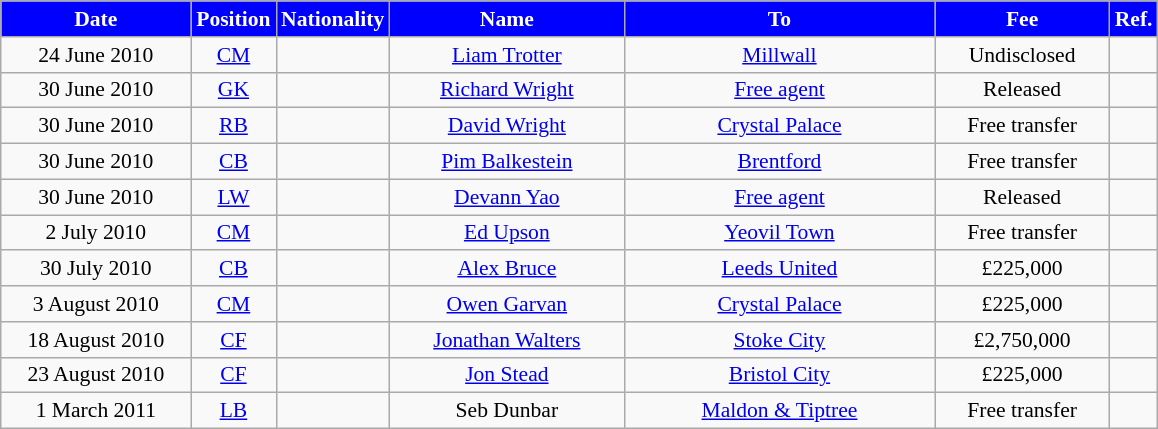<table class="wikitable"  style="text-align:center; font-size:90%; ">
<tr>
<th style="background:blue; color:white; width:120px;">Date</th>
<th style="background:blue; color:white; width:50px;">Position</th>
<th style="background:blue; color:white; width:50px;">Nationality</th>
<th style="background:blue; color:white; width:150px;">Name</th>
<th style="background:blue; color:white; width:200px;">To</th>
<th style="background:blue; color:white; width:110px;">Fee</th>
<th style="background:blue; color:white; width:25px;">Ref.</th>
</tr>
<tr>
<td>24 June 2010</td>
<td><a href='#'>CM</a></td>
<td></td>
<td><a href='#'>Liam Trotter</a></td>
<td> <a href='#'>Millwall</a></td>
<td>Undisclosed</td>
<td></td>
</tr>
<tr>
<td>30 June 2010</td>
<td><a href='#'>GK</a></td>
<td></td>
<td><a href='#'>Richard Wright</a></td>
<td><a href='#'>Free agent</a></td>
<td>Released</td>
<td></td>
</tr>
<tr>
<td>30 June 2010</td>
<td><a href='#'>RB</a></td>
<td></td>
<td><a href='#'>David Wright</a></td>
<td> <a href='#'>Crystal Palace</a></td>
<td>Free transfer</td>
<td></td>
</tr>
<tr>
<td>30 June 2010</td>
<td><a href='#'>CB</a></td>
<td></td>
<td><a href='#'>Pim Balkestein</a></td>
<td> <a href='#'>Brentford</a></td>
<td>Free transfer</td>
<td></td>
</tr>
<tr>
<td>30 June 2010</td>
<td><a href='#'>LW</a></td>
<td></td>
<td><a href='#'>Devann Yao</a></td>
<td><a href='#'>Free agent</a></td>
<td>Released</td>
<td></td>
</tr>
<tr>
<td>2 July 2010</td>
<td><a href='#'>CM</a></td>
<td></td>
<td><a href='#'>Ed Upson</a></td>
<td> <a href='#'>Yeovil Town</a></td>
<td>Free transfer</td>
<td></td>
</tr>
<tr>
<td>30 July 2010</td>
<td><a href='#'>CB</a></td>
<td></td>
<td><a href='#'>Alex Bruce</a></td>
<td> <a href='#'>Leeds United</a></td>
<td>£225,000</td>
<td></td>
</tr>
<tr>
<td>3 August 2010</td>
<td><a href='#'>CM</a></td>
<td></td>
<td><a href='#'>Owen Garvan</a></td>
<td> <a href='#'>Crystal Palace</a></td>
<td>£225,000</td>
<td></td>
</tr>
<tr>
<td>18 August 2010</td>
<td><a href='#'>CF</a></td>
<td></td>
<td><a href='#'>Jonathan Walters</a></td>
<td> <a href='#'>Stoke City</a></td>
<td>£2,750,000</td>
<td></td>
</tr>
<tr>
<td>23 August 2010</td>
<td><a href='#'>CF</a></td>
<td></td>
<td><a href='#'>Jon Stead</a></td>
<td> <a href='#'>Bristol City</a></td>
<td>£225,000</td>
<td></td>
</tr>
<tr>
<td>1 March 2011</td>
<td><a href='#'>LB</a></td>
<td></td>
<td>Seb Dunbar</td>
<td> <a href='#'>Maldon & Tiptree</a></td>
<td>Free transfer</td>
<td></td>
</tr>
</table>
